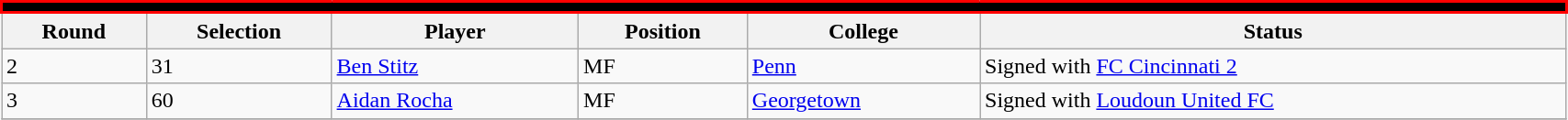<table class="wikitable sortable" style="width:90%; text-align:center; text-align:left;">
<tr style="border-spacing: 2px; border: 2px solid red;">
<td colspan="6" bgcolor="#000000" color="#FFFFFF" border="#E32526" align="center"><strong></strong></td>
</tr>
<tr>
<th>Round</th>
<th>Selection</th>
<th>Player</th>
<th>Position</th>
<th>College</th>
<th>Status</th>
</tr>
<tr>
<td>2</td>
<td>31</td>
<td> <a href='#'>Ben Stitz</a></td>
<td>MF</td>
<td><a href='#'>Penn</a></td>
<td>Signed with <a href='#'>FC Cincinnati 2</a></td>
</tr>
<tr>
<td>3</td>
<td>60</td>
<td> <a href='#'>Aidan Rocha</a></td>
<td>MF</td>
<td><a href='#'>Georgetown</a></td>
<td>Signed with <a href='#'>Loudoun United FC</a></td>
</tr>
<tr>
</tr>
</table>
